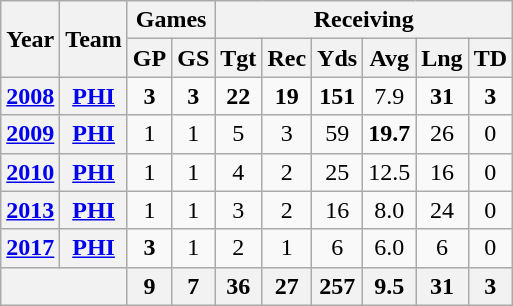<table class="wikitable" style="text-align:center">
<tr>
<th rowspan="2">Year</th>
<th rowspan="2">Team</th>
<th colspan="2">Games</th>
<th colspan="6">Receiving</th>
</tr>
<tr>
<th>GP</th>
<th>GS</th>
<th>Tgt</th>
<th>Rec</th>
<th>Yds</th>
<th>Avg</th>
<th>Lng</th>
<th>TD</th>
</tr>
<tr>
<th><a href='#'>2008</a></th>
<th><a href='#'>PHI</a></th>
<td><strong>3</strong></td>
<td><strong>3</strong></td>
<td><strong>22</strong></td>
<td><strong>19</strong></td>
<td><strong>151</strong></td>
<td>7.9</td>
<td><strong>31</strong></td>
<td><strong>3</strong></td>
</tr>
<tr>
<th><a href='#'>2009</a></th>
<th><a href='#'>PHI</a></th>
<td>1</td>
<td>1</td>
<td>5</td>
<td>3</td>
<td>59</td>
<td><strong>19.7</strong></td>
<td>26</td>
<td>0</td>
</tr>
<tr>
<th><a href='#'>2010</a></th>
<th><a href='#'>PHI</a></th>
<td>1</td>
<td>1</td>
<td>4</td>
<td>2</td>
<td>25</td>
<td>12.5</td>
<td>16</td>
<td>0</td>
</tr>
<tr>
<th><a href='#'>2013</a></th>
<th><a href='#'>PHI</a></th>
<td>1</td>
<td>1</td>
<td>3</td>
<td>2</td>
<td>16</td>
<td>8.0</td>
<td>24</td>
<td>0</td>
</tr>
<tr>
<th><a href='#'>2017</a></th>
<th><a href='#'>PHI</a></th>
<td><strong>3</strong></td>
<td>1</td>
<td>2</td>
<td>1</td>
<td>6</td>
<td>6.0</td>
<td>6</td>
<td>0</td>
</tr>
<tr>
<th colspan="2"></th>
<th>9</th>
<th>7</th>
<th>36</th>
<th>27</th>
<th>257</th>
<th>9.5</th>
<th>31</th>
<th>3</th>
</tr>
</table>
